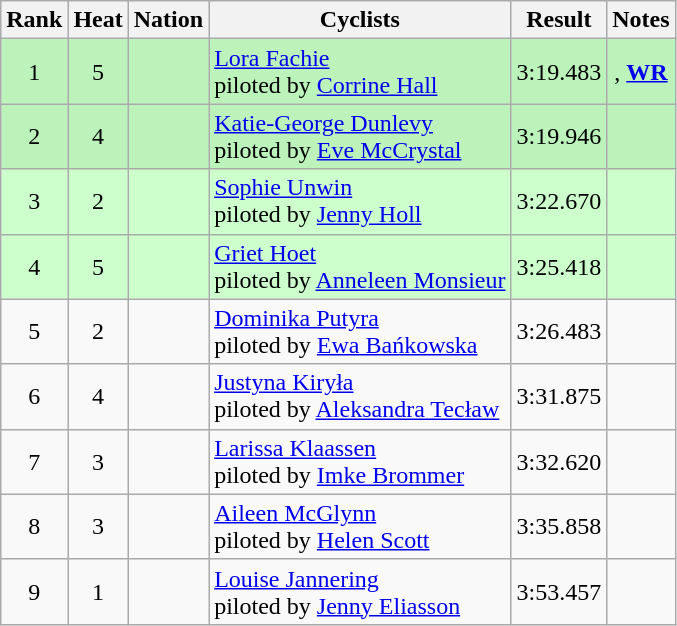<table class="wikitable sortable" style="text-align:center;">
<tr>
<th>Rank</th>
<th>Heat</th>
<th>Nation</th>
<th class="unsortable">Cyclists</th>
<th>Result</th>
<th class="unsortable">Notes</th>
</tr>
<tr bgcolor=bbf3bb>
<td>1</td>
<td>5</td>
<td align=left></td>
<td align=left><a href='#'>Lora Fachie</a><br>piloted by <a href='#'>Corrine Hall</a></td>
<td>3:19.483</td>
<td>, <strong><a href='#'>WR</a></strong></td>
</tr>
<tr bgcolor=bbf3bb>
<td>2</td>
<td>4</td>
<td align=left></td>
<td align=left><a href='#'>Katie-George Dunlevy</a><br>piloted by <a href='#'>Eve McCrystal</a></td>
<td>3:19.946</td>
<td></td>
</tr>
<tr bgcolor=ccffcc>
<td>3</td>
<td>2</td>
<td align=left></td>
<td align=left><a href='#'>Sophie Unwin</a><br>piloted by <a href='#'>Jenny Holl</a></td>
<td>3:22.670</td>
<td></td>
</tr>
<tr bgcolor=ccffcc>
<td>4</td>
<td>5</td>
<td align=left></td>
<td align=left><a href='#'>Griet Hoet</a><br>piloted by <a href='#'>Anneleen Monsieur</a></td>
<td>3:25.418</td>
<td></td>
</tr>
<tr>
<td>5</td>
<td>2</td>
<td align=left></td>
<td align=left><a href='#'>Dominika Putyra</a><br>piloted by <a href='#'>Ewa Bańkowska</a></td>
<td>3:26.483</td>
<td></td>
</tr>
<tr>
<td>6</td>
<td>4</td>
<td align=left></td>
<td align=left><a href='#'>Justyna Kiryła</a><br>piloted by <a href='#'>Aleksandra Tecław</a></td>
<td>3:31.875</td>
<td></td>
</tr>
<tr>
<td>7</td>
<td>3</td>
<td align=left></td>
<td align=left><a href='#'>Larissa Klaassen</a><br>piloted by <a href='#'>Imke Brommer</a></td>
<td>3:32.620</td>
<td></td>
</tr>
<tr>
<td>8</td>
<td>3</td>
<td align=left></td>
<td align=left><a href='#'>Aileen McGlynn</a><br>piloted by <a href='#'>Helen Scott</a></td>
<td>3:35.858</td>
<td></td>
</tr>
<tr>
<td>9</td>
<td>1</td>
<td align=left></td>
<td align=left><a href='#'>Louise Jannering</a><br>piloted by <a href='#'>Jenny Eliasson</a></td>
<td>3:53.457</td>
<td></td>
</tr>
</table>
